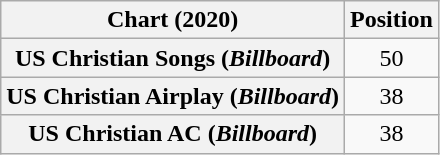<table class="wikitable plainrowheaders" style="text-align:center">
<tr>
<th scope="col">Chart (2020)</th>
<th scope="col">Position</th>
</tr>
<tr>
<th scope="row">US Christian Songs (<em>Billboard</em>)</th>
<td>50</td>
</tr>
<tr>
<th scope="row">US Christian Airplay (<em>Billboard</em>)</th>
<td>38</td>
</tr>
<tr>
<th scope="row">US Christian AC (<em>Billboard</em>)</th>
<td>38</td>
</tr>
</table>
